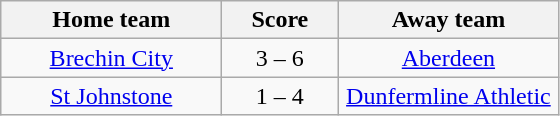<table class="wikitable" style="text-align: center">
<tr>
<th width=140>Home team</th>
<th width=70>Score</th>
<th width=140>Away team</th>
</tr>
<tr>
<td><a href='#'>Brechin City</a></td>
<td>3 – 6</td>
<td><a href='#'>Aberdeen</a></td>
</tr>
<tr>
<td><a href='#'>St Johnstone</a></td>
<td>1 – 4</td>
<td><a href='#'>Dunfermline Athletic</a></td>
</tr>
</table>
